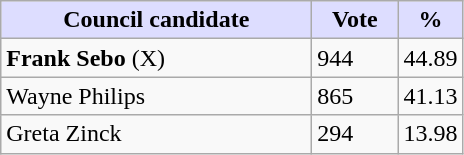<table class="wikitable">
<tr>
<th style="background:#ddf; width:200px;">Council candidate</th>
<th style="background:#ddf; width:50px;">Vote</th>
<th style="background:#ddf; width:30px;">%</th>
</tr>
<tr>
<td><strong>Frank Sebo</strong> (X)</td>
<td>944</td>
<td>44.89</td>
</tr>
<tr>
<td>Wayne Philips</td>
<td>865</td>
<td>41.13</td>
</tr>
<tr>
<td>Greta Zinck</td>
<td>294</td>
<td>13.98</td>
</tr>
</table>
